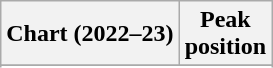<table class="wikitable sortable plainrowheaders" style="text-align:center">
<tr>
<th scope="col">Chart (2022–23)</th>
<th scope="col">Peak<br>position</th>
</tr>
<tr>
</tr>
<tr>
</tr>
</table>
